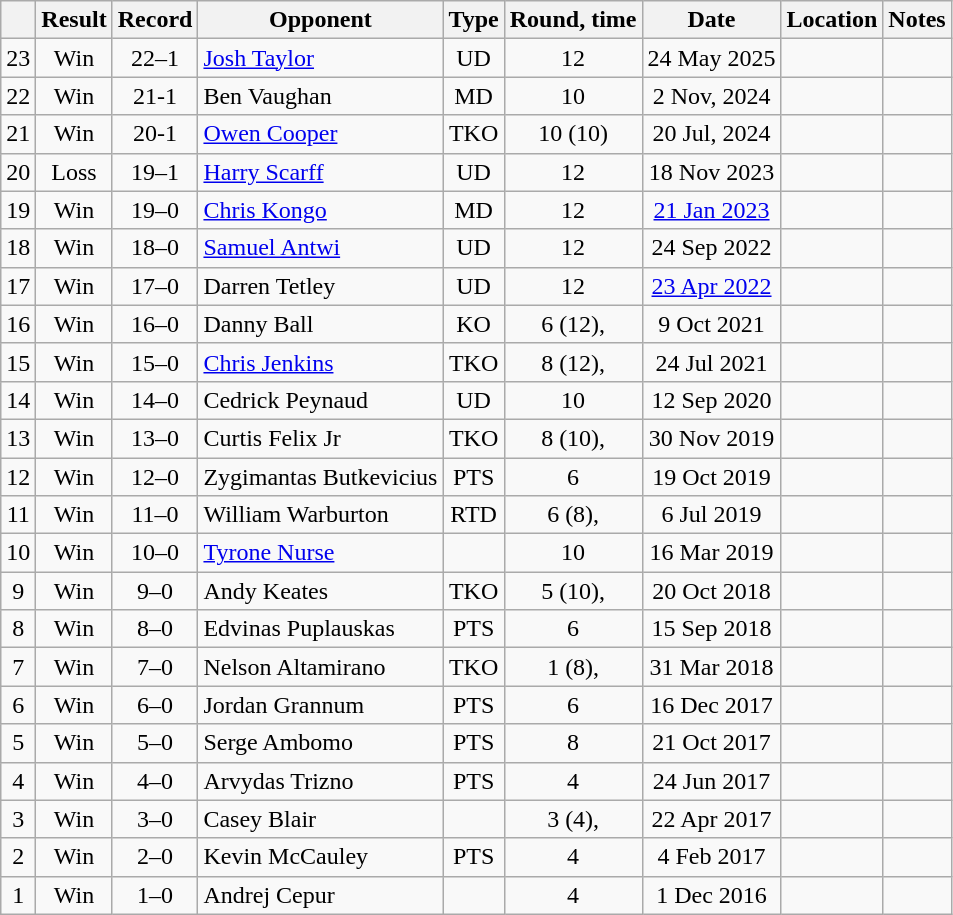<table class="wikitable" style="text-align:center">
<tr>
<th></th>
<th>Result</th>
<th>Record</th>
<th>Opponent</th>
<th>Type</th>
<th>Round, time</th>
<th>Date</th>
<th>Location</th>
<th>Notes</th>
</tr>
<tr>
<td>23</td>
<td>Win</td>
<td>22–1</td>
<td style="text-align:left;"><a href='#'>Josh Taylor</a></td>
<td>UD</td>
<td>12</td>
<td>24 May 2025</td>
<td style="text-align:left;"></td>
<td style="text-align:left;"></td>
</tr>
<tr>
<td>22</td>
<td>Win</td>
<td>21-1</td>
<td style="text-align:left;">Ben Vaughan</td>
<td>MD</td>
<td>10</td>
<td>2 Nov, 2024</td>
<td style="text-align:left;"></td>
<td style="text-align:left;"></td>
</tr>
<tr>
<td>21</td>
<td>Win</td>
<td>20-1</td>
<td style="text-align:left;"><a href='#'>Owen Cooper</a></td>
<td>TKO</td>
<td>10 (10) </td>
<td>20 Jul, 2024</td>
<td style="text-align:left;"></td>
<td style="text-align:left;"></td>
</tr>
<tr>
<td>20</td>
<td>Loss</td>
<td>19–1</td>
<td style="text-align:left;"><a href='#'>Harry Scarff</a></td>
<td>UD</td>
<td>12</td>
<td>18 Nov 2023</td>
<td style="text-align:left;"></td>
<td style="text-align:left;"></td>
</tr>
<tr>
<td>19</td>
<td>Win</td>
<td>19–0</td>
<td style="text-align:left;"><a href='#'>Chris Kongo</a></td>
<td>MD</td>
<td>12</td>
<td><a href='#'>21 Jan 2023</a></td>
<td style="text-align:left;"></td>
<td style="text-align:left;"></td>
</tr>
<tr>
<td>18</td>
<td>Win</td>
<td>18–0</td>
<td style="text-align:left;"><a href='#'>Samuel Antwi</a></td>
<td>UD</td>
<td>12</td>
<td>24 Sep 2022</td>
<td style="text-align:left;"></td>
<td style="text-align:left;"></td>
</tr>
<tr>
<td>17</td>
<td>Win</td>
<td>17–0</td>
<td style="text-align:left;">Darren Tetley</td>
<td>UD</td>
<td>12</td>
<td><a href='#'>23 Apr 2022</a></td>
<td style="text-align:left;"></td>
<td style="text-align:left;"></td>
</tr>
<tr>
<td>16</td>
<td>Win</td>
<td>16–0</td>
<td style="text-align:left;">Danny Ball</td>
<td>KO</td>
<td>6 (12), </td>
<td>9 Oct 2021</td>
<td style="text-align:left;"></td>
<td style="text-align:left;"></td>
</tr>
<tr>
<td>15</td>
<td>Win</td>
<td>15–0</td>
<td style="text-align:left;"><a href='#'>Chris Jenkins</a></td>
<td>TKO</td>
<td>8 (12), </td>
<td>24 Jul 2021</td>
<td style="text-align:left;"></td>
<td style="text-align:left;"></td>
</tr>
<tr>
<td>14</td>
<td>Win</td>
<td>14–0</td>
<td style="text-align:left;">Cedrick Peynaud</td>
<td>UD</td>
<td>10</td>
<td>12 Sep 2020</td>
<td style="text-align:left;"></td>
<td style="text-align:left;"></td>
</tr>
<tr>
<td>13</td>
<td>Win</td>
<td>13–0</td>
<td style="text-align:left;">Curtis Felix Jr</td>
<td>TKO</td>
<td>8 (10), </td>
<td>30 Nov 2019</td>
<td style="text-align:left;"></td>
<td style="text-align:left;"></td>
</tr>
<tr>
<td>12</td>
<td>Win</td>
<td>12–0</td>
<td style="text-align:left;">Zygimantas Butkevicius</td>
<td>PTS</td>
<td>6</td>
<td>19 Oct 2019</td>
<td style="text-align:left;"></td>
<td></td>
</tr>
<tr>
<td>11</td>
<td>Win</td>
<td>11–0</td>
<td style="text-align:left;">William Warburton</td>
<td>RTD</td>
<td>6 (8), </td>
<td>6 Jul 2019</td>
<td style="text-align:left;"></td>
<td></td>
</tr>
<tr>
<td>10</td>
<td>Win</td>
<td>10–0</td>
<td style="text-align:left;"><a href='#'>Tyrone Nurse</a></td>
<td></td>
<td>10</td>
<td>16 Mar 2019</td>
<td style="text-align:left;"></td>
<td style="text-align:left;"></td>
</tr>
<tr>
<td>9</td>
<td>Win</td>
<td>9–0</td>
<td style="text-align:left;">Andy Keates</td>
<td>TKO</td>
<td>5 (10), </td>
<td>20 Oct 2018</td>
<td style="text-align:left;"></td>
<td style="text-align:left;"></td>
</tr>
<tr>
<td>8</td>
<td>Win</td>
<td>8–0</td>
<td style="text-align:left;">Edvinas Puplauskas</td>
<td>PTS</td>
<td>6</td>
<td>15 Sep 2018</td>
<td style="text-align:left;"></td>
<td></td>
</tr>
<tr>
<td>7</td>
<td>Win</td>
<td>7–0</td>
<td style="text-align:left;">Nelson Altamirano</td>
<td>TKO</td>
<td>1 (8), </td>
<td>31 Mar 2018</td>
<td style="text-align:left;"></td>
<td></td>
</tr>
<tr>
<td>6</td>
<td>Win</td>
<td>6–0</td>
<td style="text-align:left;">Jordan Grannum</td>
<td>PTS</td>
<td>6</td>
<td>16 Dec 2017</td>
<td style="text-align:left;"></td>
<td></td>
</tr>
<tr>
<td>5</td>
<td>Win</td>
<td>5–0</td>
<td style="text-align:left;">Serge Ambomo</td>
<td>PTS</td>
<td>8</td>
<td>21 Oct 2017</td>
<td style="text-align:left;"></td>
<td></td>
</tr>
<tr>
<td>4</td>
<td>Win</td>
<td>4–0</td>
<td style="text-align:left;">Arvydas Trizno</td>
<td>PTS</td>
<td>4</td>
<td>24 Jun 2017</td>
<td style="text-align:left;"></td>
<td></td>
</tr>
<tr>
<td>3</td>
<td>Win</td>
<td>3–0</td>
<td style="text-align:left;">Casey Blair</td>
<td></td>
<td>3 (4), </td>
<td>22 Apr 2017</td>
<td style="text-align:left;"></td>
<td></td>
</tr>
<tr>
<td>2</td>
<td>Win</td>
<td>2–0</td>
<td style="text-align:left;">Kevin McCauley</td>
<td>PTS</td>
<td>4</td>
<td>4 Feb 2017</td>
<td style="text-align:left;"></td>
<td></td>
</tr>
<tr>
<td>1</td>
<td>Win</td>
<td>1–0</td>
<td style="text-align:left;">Andrej Cepur</td>
<td></td>
<td>4</td>
<td>1 Dec 2016</td>
<td style="text-align:left;"></td>
<td></td>
</tr>
</table>
